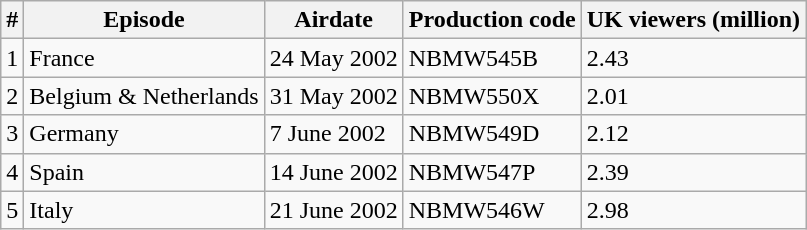<table class="wikitable">
<tr>
<th>#</th>
<th>Episode</th>
<th>Airdate</th>
<th>Production code</th>
<th>UK viewers (million)</th>
</tr>
<tr>
<td>1</td>
<td>France</td>
<td>24 May 2002</td>
<td>NBMW545B</td>
<td>2.43</td>
</tr>
<tr>
<td>2</td>
<td>Belgium & Netherlands</td>
<td>31 May 2002</td>
<td>NBMW550X</td>
<td>2.01</td>
</tr>
<tr>
<td>3</td>
<td>Germany</td>
<td>7 June 2002</td>
<td>NBMW549D</td>
<td>2.12</td>
</tr>
<tr>
<td>4</td>
<td>Spain</td>
<td>14 June 2002</td>
<td>NBMW547P</td>
<td>2.39</td>
</tr>
<tr>
<td>5</td>
<td>Italy</td>
<td>21 June 2002</td>
<td>NBMW546W</td>
<td>2.98</td>
</tr>
</table>
